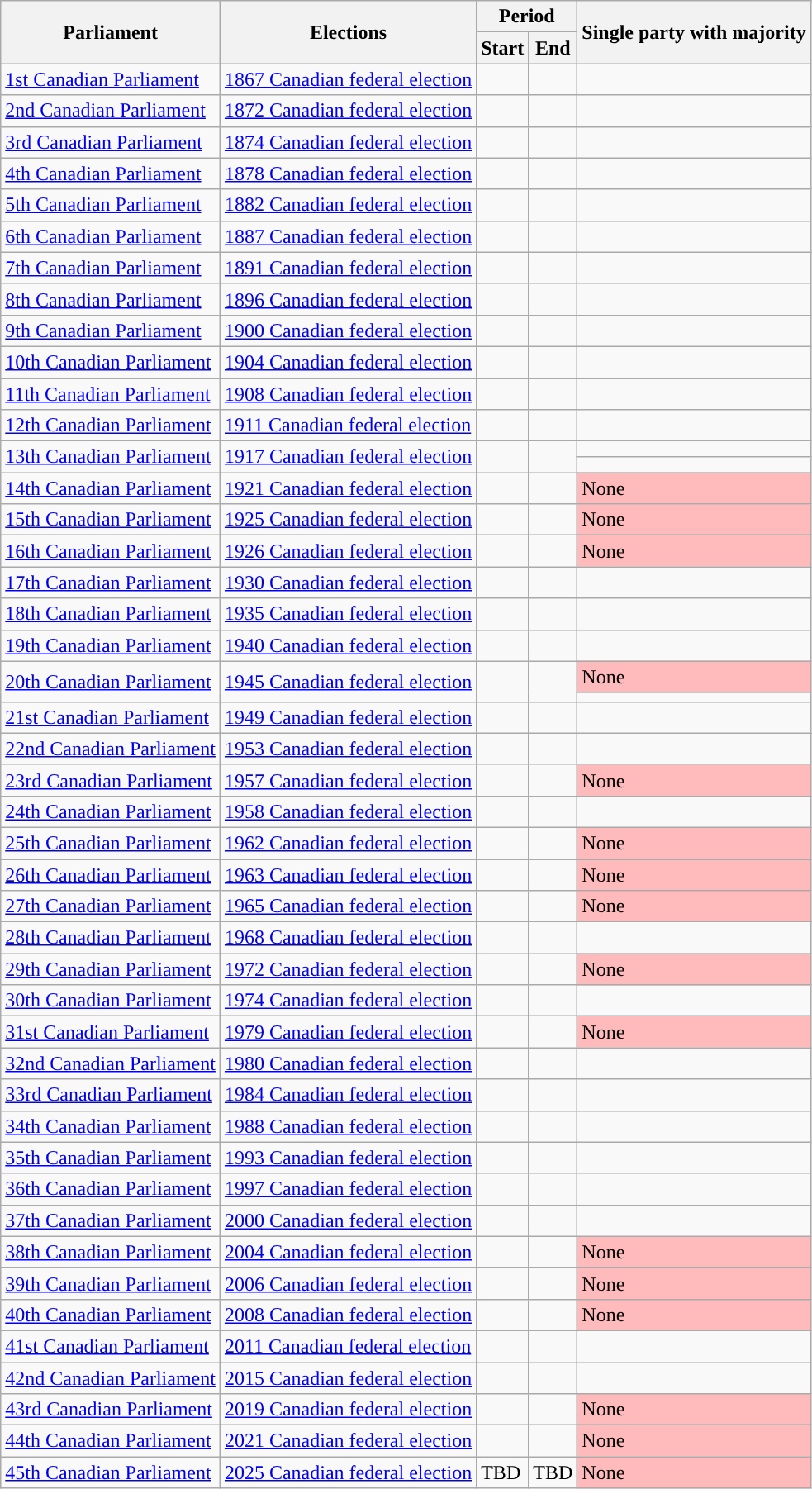<table class = "wikitable mw-collapsible mw-collapsed">
<tr>
<th rowspan = "2">Parliament</th>
<th rowspan = "2">Elections</th>
<th colspan = "2">Period</th>
<th rowspan = "2">Single party with majority</th>
</tr>
<tr>
<th>Start</th>
<th>End</th>
</tr>
<tr>
<td><a href='#'>1st Canadian Parliament</a></td>
<td><a href='#'>1867 Canadian federal election</a></td>
<td></td>
<td></td>
<td style="background:"></td>
</tr>
<tr>
<td><a href='#'>2nd Canadian Parliament</a></td>
<td><a href='#'>1872 Canadian federal election</a></td>
<td></td>
<td></td>
<td style="background:"></td>
</tr>
<tr>
<td><a href='#'>3rd Canadian Parliament</a></td>
<td><a href='#'>1874 Canadian federal election</a></td>
<td></td>
<td></td>
<td style="background:"></td>
</tr>
<tr>
<td><a href='#'>4th Canadian Parliament</a></td>
<td><a href='#'>1878 Canadian federal election</a></td>
<td></td>
<td></td>
<td style="background:"></td>
</tr>
<tr>
<td><a href='#'>5th Canadian Parliament</a></td>
<td><a href='#'>1882 Canadian federal election</a></td>
<td></td>
<td></td>
<td style="background:"></td>
</tr>
<tr>
<td><a href='#'>6th Canadian Parliament</a></td>
<td><a href='#'>1887 Canadian federal election</a></td>
<td></td>
<td></td>
<td style="background:"></td>
</tr>
<tr>
<td><a href='#'>7th Canadian Parliament</a></td>
<td><a href='#'>1891 Canadian federal election</a></td>
<td></td>
<td></td>
<td style="background:"></td>
</tr>
<tr>
<td><a href='#'>8th Canadian Parliament</a></td>
<td><a href='#'>1896 Canadian federal election</a></td>
<td></td>
<td></td>
<td style="background:"></td>
</tr>
<tr>
<td><a href='#'>9th Canadian Parliament</a></td>
<td><a href='#'>1900 Canadian federal election</a></td>
<td></td>
<td></td>
<td style="background:"></td>
</tr>
<tr>
<td><a href='#'>10th Canadian Parliament</a></td>
<td><a href='#'>1904 Canadian federal election</a></td>
<td></td>
<td></td>
<td style="background:"></td>
</tr>
<tr>
<td><a href='#'>11th Canadian Parliament</a></td>
<td><a href='#'>1908 Canadian federal election</a></td>
<td></td>
<td></td>
<td style="background:"></td>
</tr>
<tr>
<td><a href='#'>12th Canadian Parliament</a></td>
<td><a href='#'>1911 Canadian federal election</a></td>
<td></td>
<td></td>
<td style="background:"></td>
</tr>
<tr>
<td rowspan=2><a href='#'>13th Canadian Parliament</a></td>
<td rowspan=2><a href='#'>1917 Canadian federal election</a></td>
<td rowspan=2></td>
<td rowspan=2></td>
<td style="background:"></td>
</tr>
<tr>
<td style="background:"></td>
</tr>
<tr>
<td><a href='#'>14th Canadian Parliament</a></td>
<td><a href='#'>1921 Canadian federal election</a></td>
<td></td>
<td></td>
<td style="background:#ffbbbb;">None</td>
</tr>
<tr>
<td><a href='#'>15th Canadian Parliament</a></td>
<td><a href='#'>1925 Canadian federal election</a></td>
<td></td>
<td></td>
<td style="background:#ffbbbb;">None</td>
</tr>
<tr>
<td><a href='#'>16th Canadian Parliament</a></td>
<td><a href='#'>1926 Canadian federal election</a></td>
<td></td>
<td></td>
<td style="background:#ffbbbb;">None</td>
</tr>
<tr>
<td><a href='#'>17th Canadian Parliament</a></td>
<td><a href='#'>1930 Canadian federal election</a></td>
<td></td>
<td></td>
<td style="background:"></td>
</tr>
<tr>
<td><a href='#'>18th Canadian Parliament</a></td>
<td><a href='#'>1935 Canadian federal election</a></td>
<td></td>
<td></td>
<td style="background:"></td>
</tr>
<tr>
<td><a href='#'>19th Canadian Parliament</a></td>
<td><a href='#'>1940 Canadian federal election</a></td>
<td></td>
<td></td>
<td style="background:"></td>
</tr>
<tr>
<td rowspan=2><a href='#'>20th Canadian Parliament</a></td>
<td rowspan=2><a href='#'>1945 Canadian federal election</a></td>
<td rowspan=2></td>
<td rowspan=2></td>
<td style="background:#ffbbbb;">None</td>
</tr>
<tr>
<td style="background:"></td>
</tr>
<tr>
<td><a href='#'>21st Canadian Parliament</a></td>
<td><a href='#'>1949 Canadian federal election</a></td>
<td></td>
<td></td>
<td style="background:"></td>
</tr>
<tr>
<td><a href='#'>22nd Canadian Parliament</a></td>
<td><a href='#'>1953 Canadian federal election</a></td>
<td></td>
<td></td>
<td style="background:"></td>
</tr>
<tr>
<td><a href='#'>23rd Canadian Parliament</a></td>
<td><a href='#'>1957 Canadian federal election</a></td>
<td></td>
<td></td>
<td style="background:#ffbbbb;">None</td>
</tr>
<tr>
<td><a href='#'>24th Canadian Parliament</a></td>
<td><a href='#'>1958 Canadian federal election</a></td>
<td></td>
<td></td>
<td style="background:"></td>
</tr>
<tr>
<td><a href='#'>25th Canadian Parliament</a></td>
<td><a href='#'>1962 Canadian federal election</a></td>
<td></td>
<td></td>
<td style="background:#ffbbbb;">None</td>
</tr>
<tr>
<td><a href='#'>26th Canadian Parliament</a></td>
<td><a href='#'>1963 Canadian federal election</a></td>
<td></td>
<td></td>
<td style="background:#ffbbbb;">None</td>
</tr>
<tr>
<td><a href='#'>27th Canadian Parliament</a></td>
<td><a href='#'>1965 Canadian federal election</a></td>
<td></td>
<td></td>
<td style="background:#ffbbbb;">None</td>
</tr>
<tr>
<td><a href='#'>28th Canadian Parliament</a></td>
<td><a href='#'>1968 Canadian federal election</a></td>
<td></td>
<td></td>
<td style="background:"></td>
</tr>
<tr>
<td><a href='#'>29th Canadian Parliament</a></td>
<td><a href='#'>1972 Canadian federal election</a></td>
<td></td>
<td></td>
<td style="background:#ffbbbb;">None</td>
</tr>
<tr>
<td><a href='#'>30th Canadian Parliament</a></td>
<td><a href='#'>1974 Canadian federal election</a></td>
<td></td>
<td></td>
<td style="background:"></td>
</tr>
<tr>
<td><a href='#'>31st Canadian Parliament</a></td>
<td><a href='#'>1979 Canadian federal election</a></td>
<td></td>
<td></td>
<td style="background:#ffbbbb;">None</td>
</tr>
<tr>
<td><a href='#'>32nd Canadian Parliament</a></td>
<td><a href='#'>1980 Canadian federal election</a></td>
<td></td>
<td></td>
<td style="background:"></td>
</tr>
<tr>
<td><a href='#'>33rd Canadian Parliament</a></td>
<td><a href='#'>1984 Canadian federal election</a></td>
<td></td>
<td></td>
<td style="background:"></td>
</tr>
<tr>
<td><a href='#'>34th Canadian Parliament</a></td>
<td><a href='#'>1988 Canadian federal election</a></td>
<td></td>
<td></td>
<td style="background:"></td>
</tr>
<tr>
<td><a href='#'>35th Canadian Parliament</a></td>
<td><a href='#'>1993 Canadian federal election</a></td>
<td></td>
<td></td>
<td style="background:"></td>
</tr>
<tr>
<td><a href='#'>36th Canadian Parliament</a></td>
<td><a href='#'>1997 Canadian federal election</a></td>
<td></td>
<td></td>
<td style="background:"></td>
</tr>
<tr>
<td><a href='#'>37th Canadian Parliament</a></td>
<td><a href='#'>2000 Canadian federal election</a></td>
<td></td>
<td></td>
<td style="background:"></td>
</tr>
<tr>
<td><a href='#'>38th Canadian Parliament</a></td>
<td><a href='#'>2004 Canadian federal election</a></td>
<td></td>
<td></td>
<td style="background:#ffbbbb;">None</td>
</tr>
<tr>
<td><a href='#'>39th Canadian Parliament</a></td>
<td><a href='#'>2006 Canadian federal election</a></td>
<td></td>
<td></td>
<td style="background:#ffbbbb;">None</td>
</tr>
<tr>
<td><a href='#'>40th Canadian Parliament</a></td>
<td><a href='#'>2008 Canadian federal election</a></td>
<td></td>
<td></td>
<td style="background:#ffbbbb;">None</td>
</tr>
<tr>
<td><a href='#'>41st Canadian Parliament</a></td>
<td><a href='#'>2011 Canadian federal election</a></td>
<td></td>
<td></td>
<td style="background:"></td>
</tr>
<tr>
<td><a href='#'>42nd Canadian Parliament</a></td>
<td><a href='#'>2015 Canadian federal election</a></td>
<td></td>
<td></td>
<td style="background:"></td>
</tr>
<tr>
<td><a href='#'>43rd Canadian Parliament</a></td>
<td><a href='#'>2019 Canadian federal election</a></td>
<td></td>
<td></td>
<td style="background:#ffbbbb;">None</td>
</tr>
<tr>
<td><a href='#'>44th Canadian Parliament</a></td>
<td><a href='#'>2021 Canadian federal election</a></td>
<td></td>
<td></td>
<td style="background:#ffbbbb;">None</td>
</tr>
<tr>
<td><a href='#'>45th Canadian Parliament</a></td>
<td><a href='#'>2025 Canadian federal election</a></td>
<td>TBD</td>
<td>TBD</td>
<td style="background:#ffbbbb;">None</td>
</tr>
</table>
